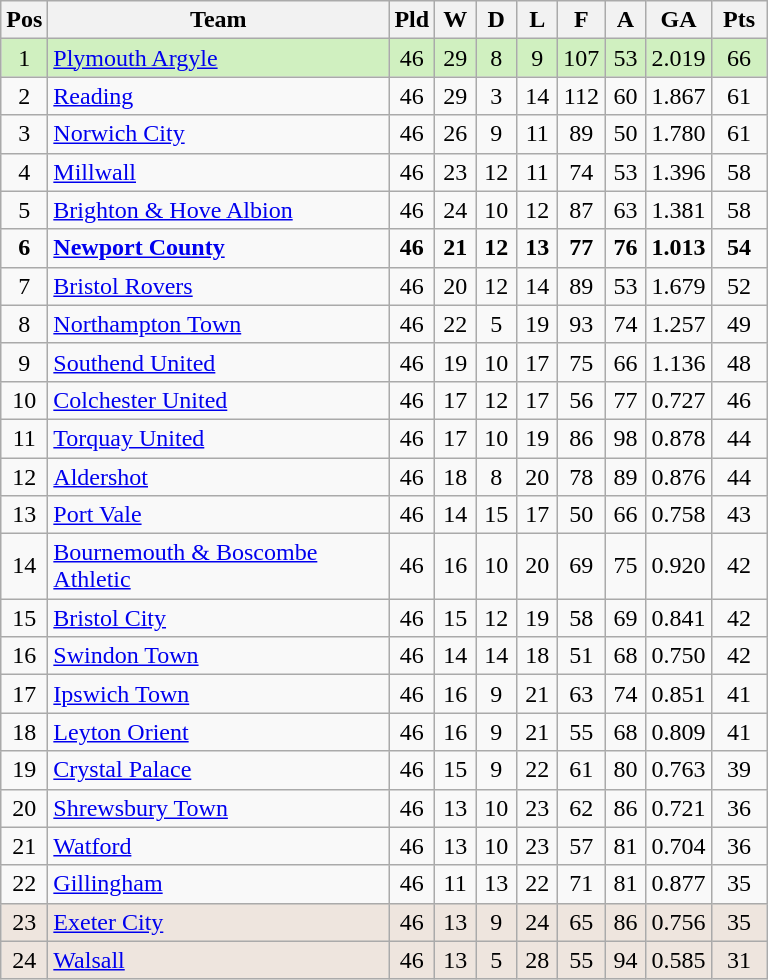<table class="wikitable" style="text-align: center;">
<tr>
<th width=20>Pos</th>
<th width=220>Team</th>
<th width=20>Pld</th>
<th width=20>W</th>
<th width=20>D</th>
<th width=20>L</th>
<th width=20>F</th>
<th width=20>A</th>
<th width=20>GA</th>
<th width=30>Pts</th>
</tr>
<tr style="background:#D0F0C0;">
<td>1</td>
<td align="left"><a href='#'>Plymouth Argyle</a></td>
<td>46</td>
<td>29</td>
<td>8</td>
<td>9</td>
<td>107</td>
<td>53</td>
<td>2.019</td>
<td>66</td>
</tr>
<tr>
<td>2</td>
<td align="left"><a href='#'>Reading</a></td>
<td>46</td>
<td>29</td>
<td>3</td>
<td>14</td>
<td>112</td>
<td>60</td>
<td>1.867</td>
<td>61</td>
</tr>
<tr>
<td>3</td>
<td align="left"><a href='#'>Norwich City</a></td>
<td>46</td>
<td>26</td>
<td>9</td>
<td>11</td>
<td>89</td>
<td>50</td>
<td>1.780</td>
<td>61</td>
</tr>
<tr>
<td>4</td>
<td align="left"><a href='#'>Millwall</a></td>
<td>46</td>
<td>23</td>
<td>12</td>
<td>11</td>
<td>74</td>
<td>53</td>
<td>1.396</td>
<td>58</td>
</tr>
<tr>
<td>5</td>
<td align="left"><a href='#'>Brighton & Hove Albion</a></td>
<td>46</td>
<td>24</td>
<td>10</td>
<td>12</td>
<td>87</td>
<td>63</td>
<td>1.381</td>
<td>58</td>
</tr>
<tr>
<td><strong>6</strong></td>
<td align="left"><strong><a href='#'>Newport County</a></strong></td>
<td><strong>46</strong></td>
<td><strong>21</strong></td>
<td><strong>12</strong></td>
<td><strong>13</strong></td>
<td><strong>77</strong></td>
<td><strong>76</strong></td>
<td><strong>1.013</strong></td>
<td><strong>54</strong></td>
</tr>
<tr>
<td>7</td>
<td align="left"><a href='#'>Bristol Rovers</a></td>
<td>46</td>
<td>20</td>
<td>12</td>
<td>14</td>
<td>89</td>
<td>53</td>
<td>1.679</td>
<td>52</td>
</tr>
<tr>
<td>8</td>
<td align="left"><a href='#'>Northampton Town</a></td>
<td>46</td>
<td>22</td>
<td>5</td>
<td>19</td>
<td>93</td>
<td>74</td>
<td>1.257</td>
<td>49</td>
</tr>
<tr>
<td>9</td>
<td align="left"><a href='#'>Southend United</a></td>
<td>46</td>
<td>19</td>
<td>10</td>
<td>17</td>
<td>75</td>
<td>66</td>
<td>1.136</td>
<td>48</td>
</tr>
<tr>
<td>10</td>
<td align="left"><a href='#'>Colchester United</a></td>
<td>46</td>
<td>17</td>
<td>12</td>
<td>17</td>
<td>56</td>
<td>77</td>
<td>0.727</td>
<td>46</td>
</tr>
<tr>
<td>11</td>
<td align="left"><a href='#'>Torquay United</a></td>
<td>46</td>
<td>17</td>
<td>10</td>
<td>19</td>
<td>86</td>
<td>98</td>
<td>0.878</td>
<td>44</td>
</tr>
<tr>
<td>12</td>
<td align="left"><a href='#'>Aldershot</a></td>
<td>46</td>
<td>18</td>
<td>8</td>
<td>20</td>
<td>78</td>
<td>89</td>
<td>0.876</td>
<td>44</td>
</tr>
<tr>
<td>13</td>
<td align="left"><a href='#'>Port Vale</a></td>
<td>46</td>
<td>14</td>
<td>15</td>
<td>17</td>
<td>50</td>
<td>66</td>
<td>0.758</td>
<td>43</td>
</tr>
<tr>
<td>14</td>
<td align="left"><a href='#'>Bournemouth & Boscombe Athletic</a></td>
<td>46</td>
<td>16</td>
<td>10</td>
<td>20</td>
<td>69</td>
<td>75</td>
<td>0.920</td>
<td>42</td>
</tr>
<tr>
<td>15</td>
<td align="left"><a href='#'>Bristol City</a></td>
<td>46</td>
<td>15</td>
<td>12</td>
<td>19</td>
<td>58</td>
<td>69</td>
<td>0.841</td>
<td>42</td>
</tr>
<tr>
<td>16</td>
<td align="left"><a href='#'>Swindon Town</a></td>
<td>46</td>
<td>14</td>
<td>14</td>
<td>18</td>
<td>51</td>
<td>68</td>
<td>0.750</td>
<td>42</td>
</tr>
<tr>
<td>17</td>
<td align="left"><a href='#'>Ipswich Town</a></td>
<td>46</td>
<td>16</td>
<td>9</td>
<td>21</td>
<td>63</td>
<td>74</td>
<td>0.851</td>
<td>41</td>
</tr>
<tr>
<td>18</td>
<td align="left"><a href='#'>Leyton Orient</a></td>
<td>46</td>
<td>16</td>
<td>9</td>
<td>21</td>
<td>55</td>
<td>68</td>
<td>0.809</td>
<td>41</td>
</tr>
<tr>
<td>19</td>
<td align="left"><a href='#'>Crystal Palace</a></td>
<td>46</td>
<td>15</td>
<td>9</td>
<td>22</td>
<td>61</td>
<td>80</td>
<td>0.763</td>
<td>39</td>
</tr>
<tr>
<td>20</td>
<td align="left"><a href='#'>Shrewsbury Town</a></td>
<td>46</td>
<td>13</td>
<td>10</td>
<td>23</td>
<td>62</td>
<td>86</td>
<td>0.721</td>
<td>36</td>
</tr>
<tr>
<td>21</td>
<td align="left"><a href='#'>Watford</a></td>
<td>46</td>
<td>13</td>
<td>10</td>
<td>23</td>
<td>57</td>
<td>81</td>
<td>0.704</td>
<td>36</td>
</tr>
<tr>
<td>22</td>
<td align="left"><a href='#'>Gillingham</a></td>
<td>46</td>
<td>11</td>
<td>13</td>
<td>22</td>
<td>71</td>
<td>81</td>
<td>0.877</td>
<td>35</td>
</tr>
<tr style="background:#eee5de;">
<td>23</td>
<td align="left"><a href='#'>Exeter City</a></td>
<td>46</td>
<td>13</td>
<td>9</td>
<td>24</td>
<td>65</td>
<td>86</td>
<td>0.756</td>
<td>35</td>
</tr>
<tr style="background:#eee5de;">
<td>24</td>
<td align="left"><a href='#'>Walsall</a></td>
<td>46</td>
<td>13</td>
<td>5</td>
<td>28</td>
<td>55</td>
<td>94</td>
<td>0.585</td>
<td>31</td>
</tr>
</table>
